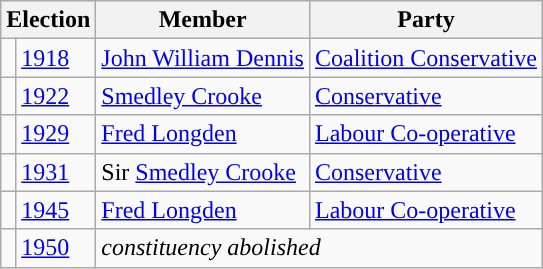<table class="wikitable">
<tr>
<th colspan="2">Election</th>
<th>Member  </th>
<th>Party</th>
</tr>
<tr>
<td style="color:inherit;background-color: "></td>
<td><a href='#'>1918</a></td>
<td><a href='#'>John William Dennis</a></td>
<td><a href='#'>Coalition Conservative</a></td>
</tr>
<tr>
<td style="color:inherit;background-color: "></td>
<td><a href='#'>1922</a></td>
<td><a href='#'>Smedley Crooke</a></td>
<td><a href='#'>Conservative</a></td>
</tr>
<tr>
<td style="color:inherit;background-color: "></td>
<td><a href='#'>1929</a></td>
<td><a href='#'>Fred Longden</a></td>
<td><a href='#'>Labour Co-operative</a></td>
</tr>
<tr>
<td style="color:inherit;background-color: "></td>
<td><a href='#'>1931</a></td>
<td>Sir <a href='#'>Smedley Crooke</a></td>
<td><a href='#'>Conservative</a></td>
</tr>
<tr>
<td style="color:inherit;background-color: "></td>
<td><a href='#'>1945</a></td>
<td><a href='#'>Fred Longden</a></td>
<td><a href='#'>Labour Co-operative</a></td>
</tr>
<tr>
<td></td>
<td><a href='#'>1950</a></td>
<td colspan="2"><em>constituency abolished</em></td>
</tr>
</table>
